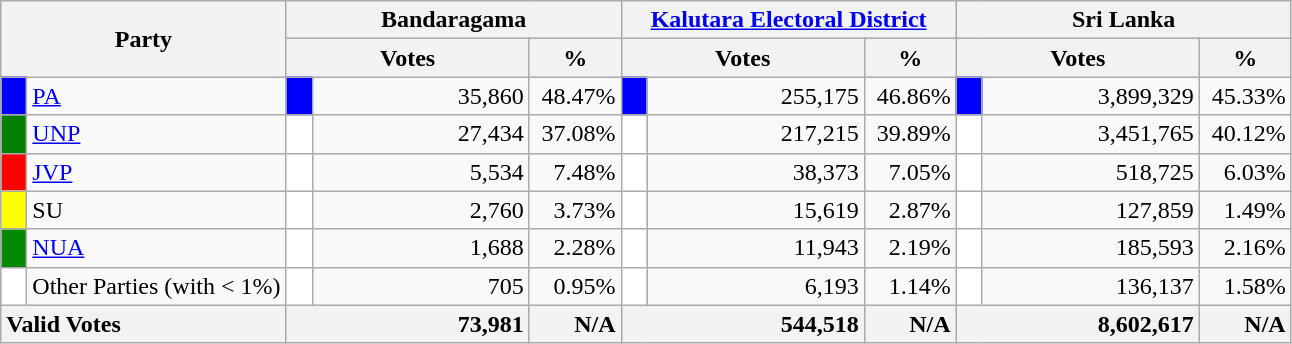<table class="wikitable">
<tr>
<th colspan="2" width="144px"rowspan="2">Party</th>
<th colspan="3" width="216px">Bandaragama</th>
<th colspan="3" width="216px"><a href='#'>Kalutara Electoral District</a></th>
<th colspan="3" width="216px">Sri Lanka</th>
</tr>
<tr>
<th colspan="2" width="144px">Votes</th>
<th>%</th>
<th colspan="2" width="144px">Votes</th>
<th>%</th>
<th colspan="2" width="144px">Votes</th>
<th>%</th>
</tr>
<tr>
<td style="background-color:blue;" width="10px"></td>
<td style="text-align:left;"><a href='#'>PA</a></td>
<td style="background-color:blue;" width="10px"></td>
<td style="text-align:right;">35,860</td>
<td style="text-align:right;">48.47%</td>
<td style="background-color:blue;" width="10px"></td>
<td style="text-align:right;">255,175</td>
<td style="text-align:right;">46.86%</td>
<td style="background-color:blue;" width="10px"></td>
<td style="text-align:right;">3,899,329</td>
<td style="text-align:right;">45.33%</td>
</tr>
<tr>
<td style="background-color:green;" width="10px"></td>
<td style="text-align:left;"><a href='#'>UNP</a></td>
<td style="background-color:white;" width="10px"></td>
<td style="text-align:right;">27,434</td>
<td style="text-align:right;">37.08%</td>
<td style="background-color:white;" width="10px"></td>
<td style="text-align:right;">217,215</td>
<td style="text-align:right;">39.89%</td>
<td style="background-color:white;" width="10px"></td>
<td style="text-align:right;">3,451,765</td>
<td style="text-align:right;">40.12%</td>
</tr>
<tr>
<td style="background-color:red;" width="10px"></td>
<td style="text-align:left;"><a href='#'>JVP</a></td>
<td style="background-color:white;" width="10px"></td>
<td style="text-align:right;">5,534</td>
<td style="text-align:right;">7.48%</td>
<td style="background-color:white;" width="10px"></td>
<td style="text-align:right;">38,373</td>
<td style="text-align:right;">7.05%</td>
<td style="background-color:white;" width="10px"></td>
<td style="text-align:right;">518,725</td>
<td style="text-align:right;">6.03%</td>
</tr>
<tr>
<td style="background-color:yellow;" width="10px"></td>
<td style="text-align:left;">SU</td>
<td style="background-color:white;" width="10px"></td>
<td style="text-align:right;">2,760</td>
<td style="text-align:right;">3.73%</td>
<td style="background-color:white;" width="10px"></td>
<td style="text-align:right;">15,619</td>
<td style="text-align:right;">2.87%</td>
<td style="background-color:white;" width="10px"></td>
<td style="text-align:right;">127,859</td>
<td style="text-align:right;">1.49%</td>
</tr>
<tr>
<td style="background-color:#008800;" width="10px"></td>
<td style="text-align:left;"><a href='#'>NUA</a></td>
<td style="background-color:white;" width="10px"></td>
<td style="text-align:right;">1,688</td>
<td style="text-align:right;">2.28%</td>
<td style="background-color:white;" width="10px"></td>
<td style="text-align:right;">11,943</td>
<td style="text-align:right;">2.19%</td>
<td style="background-color:white;" width="10px"></td>
<td style="text-align:right;">185,593</td>
<td style="text-align:right;">2.16%</td>
</tr>
<tr>
<td style="background-color:white;" width="10px"></td>
<td style="text-align:left;">Other Parties (with < 1%)</td>
<td style="background-color:white;" width="10px"></td>
<td style="text-align:right;">705</td>
<td style="text-align:right;">0.95%</td>
<td style="background-color:white;" width="10px"></td>
<td style="text-align:right;">6,193</td>
<td style="text-align:right;">1.14%</td>
<td style="background-color:white;" width="10px"></td>
<td style="text-align:right;">136,137</td>
<td style="text-align:right;">1.58%</td>
</tr>
<tr>
<th colspan="2" width="144px"style="text-align:left;">Valid Votes</th>
<th style="text-align:right;"colspan="2" width="144px">73,981</th>
<th style="text-align:right;">N/A</th>
<th style="text-align:right;"colspan="2" width="144px">544,518</th>
<th style="text-align:right;">N/A</th>
<th style="text-align:right;"colspan="2" width="144px">8,602,617</th>
<th style="text-align:right;">N/A</th>
</tr>
</table>
